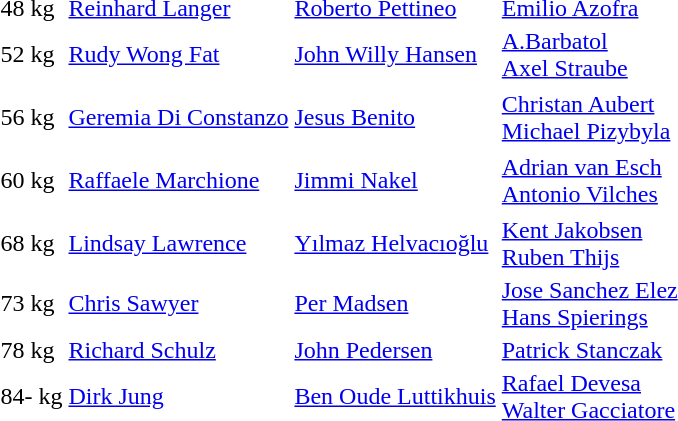<table>
<tr>
<td>48 kg</td>
<td> <a href='#'>Reinhard Langer</a></td>
<td> <a href='#'>Roberto Pettineo</a></td>
<td> <a href='#'>Emilio Azofra</a></td>
</tr>
<tr>
<td>52 kg</td>
<td> <a href='#'>Rudy Wong Fat</a></td>
<td> <a href='#'>John Willy Hansen</a></td>
<td> <a href='#'>A.Barbatol</a> <br>  <a href='#'>Axel Straube</a></td>
</tr>
<tr>
</tr>
<tr>
<td>56 kg</td>
<td> <a href='#'>Geremia Di Constanzo</a></td>
<td> <a href='#'>Jesus Benito </a></td>
<td> <a href='#'>Christan Aubert</a> <br>  <a href='#'>Michael Pizybyla</a></td>
</tr>
<tr>
</tr>
<tr>
<td>60 kg</td>
<td> <a href='#'>Raffaele Marchione</a></td>
<td> <a href='#'>Jimmi Nakel</a></td>
<td> <a href='#'>Adrian van Esch</a> <br>  <a href='#'>Antonio Vilches</a></td>
</tr>
<tr>
</tr>
<tr>
<td>68 kg</td>
<td> <a href='#'>Lindsay Lawrence</a></td>
<td> <a href='#'>Yılmaz Helvacıoğlu</a></td>
<td> <a href='#'>Kent Jakobsen</a> <br>  <a href='#'>Ruben Thijs</a></td>
</tr>
<tr>
<td>73 kg</td>
<td> <a href='#'>Chris Sawyer</a></td>
<td> <a href='#'>Per Madsen</a></td>
<td> <a href='#'>Jose Sanchez Elez</a> <br>  <a href='#'>Hans Spierings</a></td>
</tr>
<tr>
<td>78 kg</td>
<td> <a href='#'>Richard Schulz</a></td>
<td> <a href='#'>John Pedersen</a></td>
<td> <a href='#'>Patrick Stanczak</a></td>
</tr>
<tr>
<td>84- kg</td>
<td> <a href='#'>Dirk Jung</a></td>
<td> <a href='#'>Ben Oude Luttikhuis</a></td>
<td> <a href='#'>Rafael Devesa</a> <br>  <a href='#'>Walter Gacciatore</a></td>
</tr>
</table>
